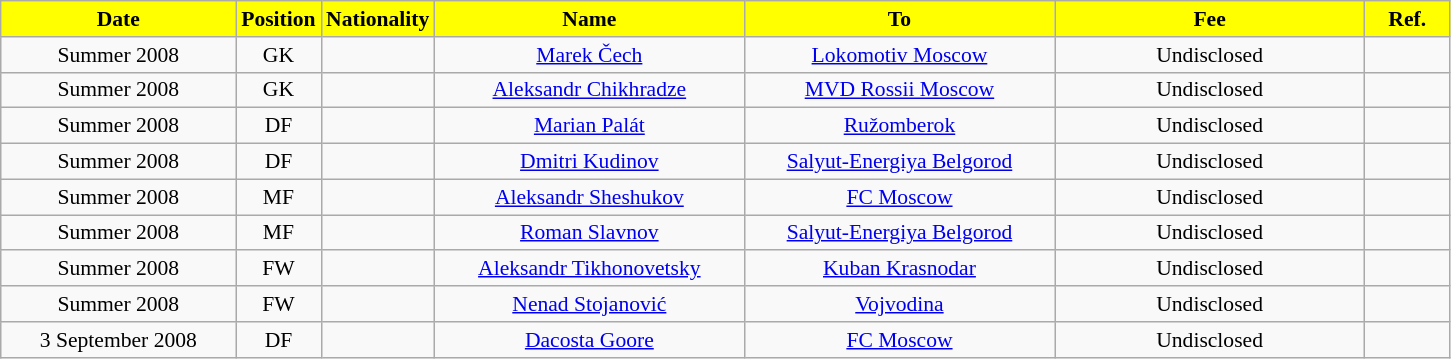<table class="wikitable"  style="text-align:center; font-size:90%; ">
<tr>
<th style="background:#FFFF00; color:black; width:150px;">Date</th>
<th style="background:#FFFF00; color:black; width:50px;">Position</th>
<th style="background:#FFFF00; color:black; width:50px;">Nationality</th>
<th style="background:#FFFF00; color:black; width:200px;">Name</th>
<th style="background:#FFFF00; color:black; width:200px;">To</th>
<th style="background:#FFFF00; color:black; width:200px;">Fee</th>
<th style="background:#FFFF00; color:black; width:50px;">Ref.</th>
</tr>
<tr>
<td>Summer 2008</td>
<td>GK</td>
<td></td>
<td><a href='#'>Marek Čech</a></td>
<td><a href='#'>Lokomotiv Moscow</a></td>
<td>Undisclosed</td>
<td></td>
</tr>
<tr>
<td>Summer 2008</td>
<td>GK</td>
<td></td>
<td><a href='#'>Aleksandr Chikhradze</a></td>
<td><a href='#'>MVD Rossii Moscow</a></td>
<td>Undisclosed</td>
<td></td>
</tr>
<tr>
<td>Summer 2008</td>
<td>DF</td>
<td></td>
<td><a href='#'>Marian Palát</a></td>
<td><a href='#'>Ružomberok</a></td>
<td>Undisclosed</td>
<td></td>
</tr>
<tr>
<td>Summer 2008</td>
<td>DF</td>
<td></td>
<td><a href='#'>Dmitri Kudinov</a></td>
<td><a href='#'>Salyut-Energiya Belgorod</a></td>
<td>Undisclosed</td>
<td></td>
</tr>
<tr>
<td>Summer 2008</td>
<td>MF</td>
<td></td>
<td><a href='#'>Aleksandr Sheshukov</a></td>
<td><a href='#'>FC Moscow</a></td>
<td>Undisclosed</td>
<td></td>
</tr>
<tr>
<td>Summer 2008</td>
<td>MF</td>
<td></td>
<td><a href='#'>Roman Slavnov</a></td>
<td><a href='#'>Salyut-Energiya Belgorod</a></td>
<td>Undisclosed</td>
<td></td>
</tr>
<tr>
<td>Summer 2008</td>
<td>FW</td>
<td></td>
<td><a href='#'>Aleksandr Tikhonovetsky</a></td>
<td><a href='#'>Kuban Krasnodar</a></td>
<td>Undisclosed</td>
<td></td>
</tr>
<tr>
<td>Summer 2008</td>
<td>FW</td>
<td></td>
<td><a href='#'>Nenad Stojanović</a></td>
<td><a href='#'>Vojvodina</a></td>
<td>Undisclosed</td>
<td></td>
</tr>
<tr>
<td>3 September 2008</td>
<td>DF</td>
<td></td>
<td><a href='#'>Dacosta Goore</a></td>
<td><a href='#'>FC Moscow</a></td>
<td>Undisclosed</td>
<td></td>
</tr>
</table>
